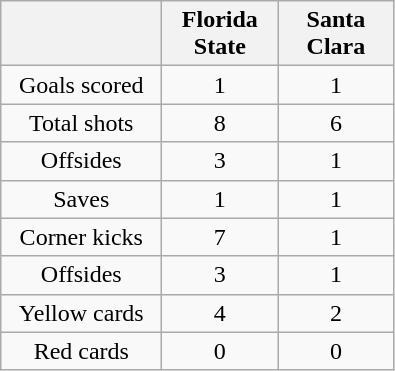<table class="wikitable plainrowheaders" style="text-align: center">
<tr>
<th scope="col" style="width:100px"></th>
<th scope="col" style="width:70px">Florida <br>State</th>
<th scope="col" style="width:70px">Santa<br>Clara</th>
</tr>
<tr>
<td scope=row>Goals scored</td>
<td>1</td>
<td>1</td>
</tr>
<tr>
<td scope=row>Total shots</td>
<td>8</td>
<td>6</td>
</tr>
<tr>
<td scope=row>Offsides</td>
<td>3</td>
<td>1</td>
</tr>
<tr>
<td scope=row>Saves</td>
<td>1</td>
<td>1</td>
</tr>
<tr>
<td scope=row>Corner kicks</td>
<td>7</td>
<td>1</td>
</tr>
<tr>
<td scope=row>Offsides</td>
<td>3</td>
<td>1</td>
</tr>
<tr>
<td scope=row>Yellow cards</td>
<td>4</td>
<td>2</td>
</tr>
<tr>
<td scope=row>Red cards</td>
<td>0</td>
<td>0</td>
</tr>
</table>
